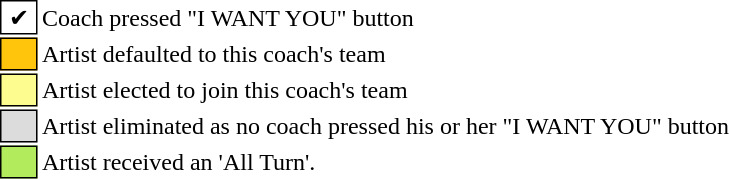<table class="toccolours" style="font-size: 100%">
<tr>
<td style="background:white; border: 1px solid black"> ✔ </td>
<td>Coach pressed "I WANT YOU" button</td>
</tr>
<tr>
<td style="background:#FFC40C; border: 1px solid black">    </td>
<td>Artist defaulted to this coach's team</td>
</tr>
<tr>
<td style="background:#fdfc8f; border: 1px solid black">    </td>
<td>Artist elected to join this coach's team</td>
</tr>
<tr>
<td style="background:#DCDCDC; border: 1px solid black">    </td>
<td>Artist eliminated as no coach pressed his or her "I WANT YOU" button</td>
</tr>
<tr>
<td style="background-color:#B2EC5D; border: 1px solid black">    </td>
<td>Artist received an 'All Turn'.</td>
</tr>
</table>
